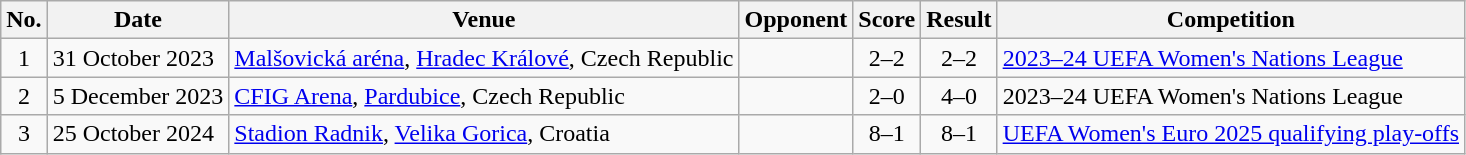<table class="wikitable sortable">
<tr>
<th scope="col">No.</th>
<th scope="col">Date</th>
<th scope="col">Venue</th>
<th scope="col">Opponent</th>
<th scope="col">Score</th>
<th scope="col">Result</th>
<th scope="col">Competition</th>
</tr>
<tr>
<td align="center">1</td>
<td>31 October 2023</td>
<td><a href='#'>Malšovická aréna</a>, <a href='#'>Hradec Králové</a>, Czech Republic</td>
<td></td>
<td align="center">2–2</td>
<td align="center">2–2</td>
<td><a href='#'>2023–24 UEFA Women's Nations League</a></td>
</tr>
<tr>
<td align="center">2</td>
<td>5 December 2023</td>
<td><a href='#'>CFIG Arena</a>, <a href='#'>Pardubice</a>, Czech Republic</td>
<td></td>
<td align="center">2–0</td>
<td align="center">4–0</td>
<td>2023–24 UEFA Women's Nations League</td>
</tr>
<tr>
<td align="center">3</td>
<td>25 October 2024</td>
<td><a href='#'>Stadion Radnik</a>, <a href='#'>Velika Gorica</a>, Croatia</td>
<td></td>
<td align="center">8–1</td>
<td align="center">8–1</td>
<td><a href='#'>UEFA Women's Euro 2025 qualifying play-offs</a></td>
</tr>
</table>
